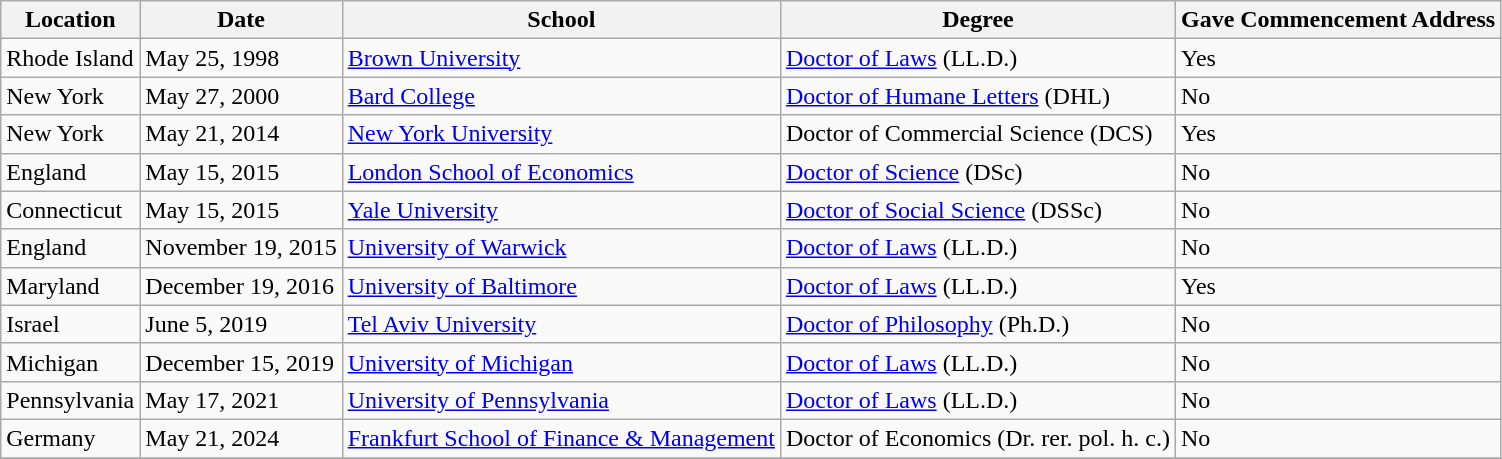<table class="wikitable">
<tr>
<th scope="col">Location</th>
<th scope="col">Date</th>
<th scope="col">School</th>
<th scope="col">Degree</th>
<th scope="col">Gave Commencement Address</th>
</tr>
<tr>
<td>Rhode Island</td>
<td>May 25, 1998</td>
<td><a href='#'>Brown University</a></td>
<td><a href='#'>Doctor of Laws</a> (LL.D.)</td>
<td>Yes</td>
</tr>
<tr>
<td>New York</td>
<td>May 27, 2000</td>
<td><a href='#'>Bard College</a></td>
<td><a href='#'>Doctor of Humane Letters</a> (DHL)</td>
<td>No</td>
</tr>
<tr>
<td>New York</td>
<td>May 21, 2014</td>
<td><a href='#'>New York University</a></td>
<td>Doctor of Commercial Science (DCS)</td>
<td>Yes</td>
</tr>
<tr>
<td>England</td>
<td>May 15, 2015</td>
<td><a href='#'>London School of Economics</a></td>
<td><a href='#'>Doctor of Science</a> (DSc)</td>
<td>No</td>
</tr>
<tr>
<td>Connecticut</td>
<td>May 15, 2015</td>
<td><a href='#'>Yale University</a></td>
<td><a href='#'>Doctor of Social Science</a> (DSSc)</td>
<td>No</td>
</tr>
<tr>
<td>England</td>
<td>November 19, 2015</td>
<td><a href='#'>University of Warwick</a></td>
<td><a href='#'>Doctor of Laws</a> (LL.D.)</td>
<td>No</td>
</tr>
<tr>
<td>Maryland</td>
<td>December 19, 2016</td>
<td><a href='#'>University of Baltimore</a></td>
<td><a href='#'>Doctor of Laws</a> (LL.D.)</td>
<td>Yes</td>
</tr>
<tr>
<td>Israel</td>
<td>June 5, 2019</td>
<td><a href='#'>Tel Aviv University</a></td>
<td><a href='#'>Doctor of Philosophy</a> (Ph.D.)</td>
<td>No</td>
</tr>
<tr>
<td>Michigan</td>
<td>December 15, 2019</td>
<td><a href='#'>University of Michigan</a></td>
<td><a href='#'>Doctor of Laws</a> (LL.D.)</td>
<td>No</td>
</tr>
<tr>
<td>Pennsylvania</td>
<td>May 17, 2021</td>
<td><a href='#'>University of Pennsylvania</a></td>
<td><a href='#'>Doctor of Laws</a> (LL.D.)</td>
<td>No</td>
</tr>
<tr>
<td>Germany</td>
<td>May 21, 2024</td>
<td><a href='#'>Frankfurt School of Finance & Management</a></td>
<td>Doctor of Economics (Dr. rer. pol. h. c.)</td>
<td>No</td>
</tr>
<tr>
</tr>
</table>
